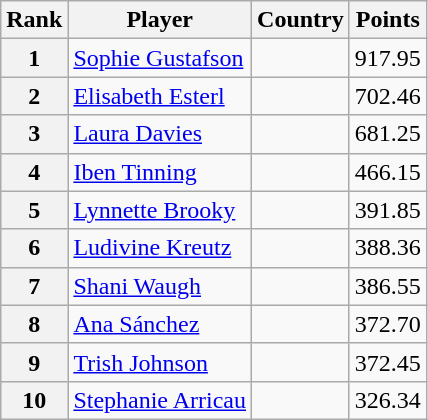<table class="wikitable">
<tr>
<th>Rank</th>
<th>Player</th>
<th>Country</th>
<th>Points</th>
</tr>
<tr>
<th>1</th>
<td><a href='#'>Sophie Gustafson</a></td>
<td></td>
<td>917.95</td>
</tr>
<tr>
<th>2</th>
<td><a href='#'>Elisabeth Esterl</a></td>
<td></td>
<td>702.46</td>
</tr>
<tr>
<th>3</th>
<td><a href='#'>Laura Davies</a></td>
<td></td>
<td>681.25</td>
</tr>
<tr>
<th>4</th>
<td><a href='#'>Iben Tinning</a></td>
<td></td>
<td>466.15</td>
</tr>
<tr>
<th>5</th>
<td><a href='#'>Lynnette Brooky</a></td>
<td></td>
<td>391.85</td>
</tr>
<tr>
<th>6</th>
<td><a href='#'>Ludivine Kreutz</a></td>
<td></td>
<td>388.36</td>
</tr>
<tr>
<th>7</th>
<td><a href='#'>Shani Waugh</a></td>
<td></td>
<td>386.55</td>
</tr>
<tr>
<th>8</th>
<td><a href='#'>Ana Sánchez</a></td>
<td></td>
<td>372.70</td>
</tr>
<tr>
<th>9</th>
<td><a href='#'>Trish Johnson</a></td>
<td></td>
<td>372.45</td>
</tr>
<tr>
<th>10</th>
<td><a href='#'>Stephanie Arricau</a></td>
<td></td>
<td>326.34</td>
</tr>
</table>
